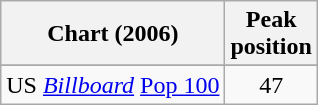<table class="wikitable sortable">
<tr>
<th align="left">Chart (2006)</th>
<th style="text-align:center;">Peak<br>position</th>
</tr>
<tr>
</tr>
<tr>
</tr>
<tr>
</tr>
<tr>
<td align="left">US <em><a href='#'>Billboard</a></em> <a href='#'>Pop 100</a></td>
<td style="text-align:center;">47</td>
</tr>
</table>
